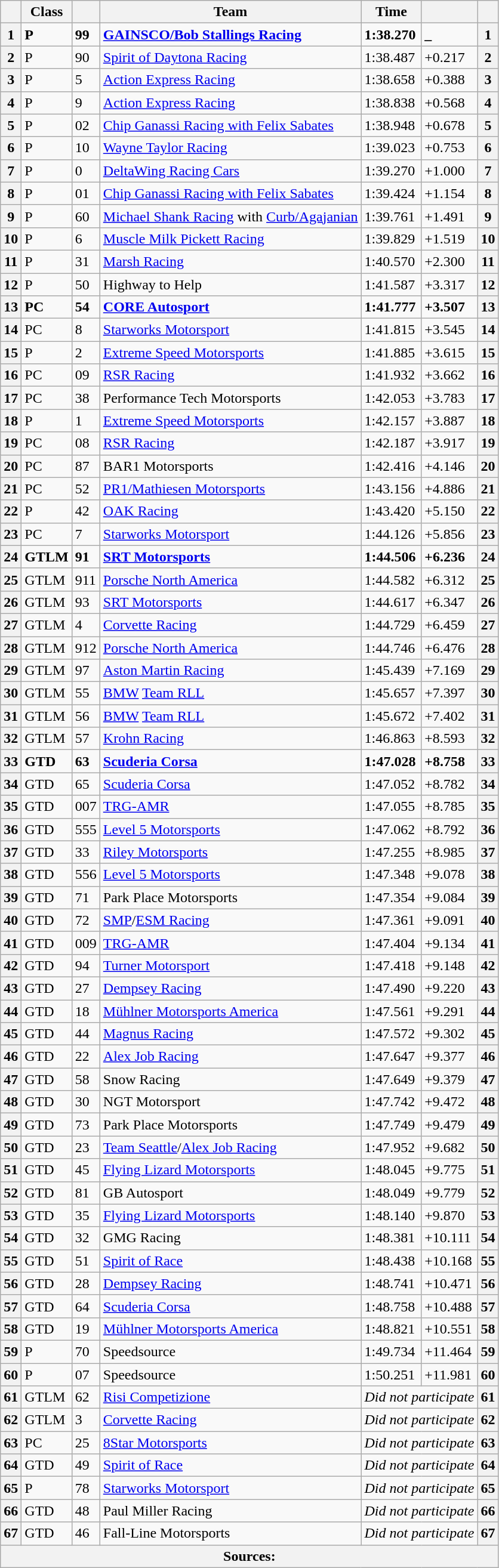<table class="wikitable">
<tr>
<th></th>
<th>Class</th>
<th></th>
<th>Team</th>
<th>Time</th>
<th></th>
<th></th>
</tr>
<tr style="font-weight:bold">
<th>1</th>
<td>P</td>
<td>99</td>
<td> <a href='#'>GAINSCO/Bob Stallings Racing</a></td>
<td>1:38.270</td>
<td><strong>_</strong></td>
<th>1</th>
</tr>
<tr>
<th>2</th>
<td>P</td>
<td>90</td>
<td> <a href='#'>Spirit of Daytona Racing</a></td>
<td>1:38.487</td>
<td>+0.217</td>
<th>2</th>
</tr>
<tr>
<th>3</th>
<td>P</td>
<td>5</td>
<td> <a href='#'>Action Express Racing</a></td>
<td>1:38.658</td>
<td>+0.388</td>
<th>3</th>
</tr>
<tr>
<th>4</th>
<td>P</td>
<td>9</td>
<td> <a href='#'>Action Express Racing</a></td>
<td>1:38.838</td>
<td>+0.568</td>
<th>4</th>
</tr>
<tr>
<th>5</th>
<td>P</td>
<td>02</td>
<td> <a href='#'>Chip Ganassi Racing with Felix Sabates</a></td>
<td>1:38.948</td>
<td>+0.678</td>
<th>5</th>
</tr>
<tr>
<th>6</th>
<td>P</td>
<td>10</td>
<td> <a href='#'>Wayne Taylor Racing</a></td>
<td>1:39.023</td>
<td>+0.753</td>
<th>6</th>
</tr>
<tr>
<th>7</th>
<td>P</td>
<td>0</td>
<td> <a href='#'>DeltaWing Racing Cars</a></td>
<td>1:39.270</td>
<td>+1.000</td>
<th>7</th>
</tr>
<tr>
<th>8</th>
<td>P</td>
<td>01</td>
<td> <a href='#'>Chip Ganassi Racing with Felix Sabates</a></td>
<td>1:39.424</td>
<td>+1.154</td>
<th>8</th>
</tr>
<tr>
<th>9</th>
<td>P</td>
<td>60</td>
<td> <a href='#'>Michael Shank Racing</a> with <a href='#'>Curb/Agajanian</a></td>
<td>1:39.761</td>
<td>+1.491</td>
<th>9</th>
</tr>
<tr>
<th>10</th>
<td>P</td>
<td>6</td>
<td> <a href='#'>Muscle Milk Pickett Racing</a></td>
<td>1:39.829</td>
<td>+1.519</td>
<th>10</th>
</tr>
<tr>
<th>11</th>
<td>P</td>
<td>31</td>
<td> <a href='#'>Marsh Racing</a></td>
<td>1:40.570</td>
<td>+2.300</td>
<th>11</th>
</tr>
<tr>
<th>12</th>
<td>P</td>
<td>50</td>
<td> Highway to Help</td>
<td>1:41.587</td>
<td>+3.317</td>
<th>12</th>
</tr>
<tr style="font-weight:bold">
<th>13</th>
<td>PC</td>
<td>54</td>
<td> <a href='#'>CORE Autosport</a></td>
<td>1:41.777</td>
<td>+3.507</td>
<th>13</th>
</tr>
<tr>
<th>14</th>
<td>PC</td>
<td>8</td>
<td> <a href='#'>Starworks Motorsport</a></td>
<td>1:41.815</td>
<td>+3.545</td>
<th>14</th>
</tr>
<tr>
<th>15</th>
<td>P</td>
<td>2</td>
<td> <a href='#'>Extreme Speed Motorsports</a></td>
<td>1:41.885</td>
<td>+3.615</td>
<th>15</th>
</tr>
<tr>
<th>16</th>
<td>PC</td>
<td>09</td>
<td> <a href='#'>RSR Racing</a></td>
<td>1:41.932</td>
<td>+3.662</td>
<th>16</th>
</tr>
<tr>
<th>17</th>
<td>PC</td>
<td>38</td>
<td> Performance Tech Motorsports</td>
<td>1:42.053</td>
<td>+3.783</td>
<th>17</th>
</tr>
<tr>
<th>18</th>
<td>P</td>
<td>1</td>
<td> <a href='#'>Extreme Speed Motorsports</a></td>
<td>1:42.157</td>
<td>+3.887</td>
<th>18</th>
</tr>
<tr>
<th>19</th>
<td>PC</td>
<td>08</td>
<td> <a href='#'>RSR Racing</a></td>
<td>1:42.187</td>
<td>+3.917</td>
<th>19</th>
</tr>
<tr>
<th>20</th>
<td>PC</td>
<td>87</td>
<td> BAR1 Motorsports</td>
<td>1:42.416</td>
<td>+4.146</td>
<th>20</th>
</tr>
<tr>
<th>21</th>
<td>PC</td>
<td>52</td>
<td> <a href='#'>PR1/Mathiesen Motorsports</a></td>
<td>1:43.156</td>
<td>+4.886</td>
<th>21</th>
</tr>
<tr>
<th>22</th>
<td>P</td>
<td>42</td>
<td> <a href='#'>OAK Racing</a></td>
<td>1:43.420</td>
<td>+5.150</td>
<th>22</th>
</tr>
<tr>
<th>23</th>
<td>PC</td>
<td>7</td>
<td> <a href='#'>Starworks Motorsport</a></td>
<td>1:44.126</td>
<td>+5.856</td>
<th>23</th>
</tr>
<tr style="font-weight:bold">
<th>24</th>
<td>GTLM</td>
<td>91</td>
<td> <a href='#'>SRT Motorsports</a></td>
<td>1:44.506</td>
<td>+6.236</td>
<th>24</th>
</tr>
<tr>
<th>25</th>
<td>GTLM</td>
<td>911</td>
<td> <a href='#'>Porsche North America</a></td>
<td>1:44.582</td>
<td>+6.312</td>
<th>25</th>
</tr>
<tr>
<th>26</th>
<td>GTLM</td>
<td>93</td>
<td> <a href='#'>SRT Motorsports</a></td>
<td>1:44.617</td>
<td>+6.347</td>
<th>26</th>
</tr>
<tr>
<th>27</th>
<td>GTLM</td>
<td>4</td>
<td> <a href='#'>Corvette Racing</a></td>
<td>1:44.729</td>
<td>+6.459</td>
<th>27</th>
</tr>
<tr>
<th>28</th>
<td>GTLM</td>
<td>912</td>
<td> <a href='#'>Porsche North America</a></td>
<td>1:44.746</td>
<td>+6.476</td>
<th>28</th>
</tr>
<tr>
<th>29</th>
<td>GTLM</td>
<td>97</td>
<td> <a href='#'>Aston Martin Racing</a></td>
<td>1:45.439</td>
<td>+7.169</td>
<th>29</th>
</tr>
<tr>
<th>30</th>
<td>GTLM</td>
<td>55</td>
<td> <a href='#'>BMW</a> <a href='#'>Team RLL</a></td>
<td>1:45.657</td>
<td>+7.397</td>
<th>30</th>
</tr>
<tr>
<th>31</th>
<td>GTLM</td>
<td>56</td>
<td> <a href='#'>BMW</a> <a href='#'>Team RLL</a></td>
<td>1:45.672</td>
<td>+7.402</td>
<th>31</th>
</tr>
<tr>
<th>32</th>
<td>GTLM</td>
<td>57</td>
<td> <a href='#'>Krohn Racing</a></td>
<td>1:46.863</td>
<td>+8.593</td>
<th>32</th>
</tr>
<tr style="font-weight:bold">
<th>33</th>
<td>GTD</td>
<td>63</td>
<td> <a href='#'>Scuderia Corsa</a></td>
<td>1:47.028</td>
<td>+8.758</td>
<th>33</th>
</tr>
<tr>
<th>34</th>
<td>GTD</td>
<td>65</td>
<td> <a href='#'>Scuderia Corsa</a></td>
<td>1:47.052</td>
<td>+8.782</td>
<th>34</th>
</tr>
<tr>
<th>35</th>
<td>GTD</td>
<td>007</td>
<td> <a href='#'>TRG-AMR</a></td>
<td>1:47.055</td>
<td>+8.785</td>
<th>35</th>
</tr>
<tr>
<th>36</th>
<td>GTD</td>
<td>555</td>
<td> <a href='#'>Level 5 Motorsports</a></td>
<td>1:47.062</td>
<td>+8.792</td>
<th>36</th>
</tr>
<tr>
<th>37</th>
<td>GTD</td>
<td>33</td>
<td> <a href='#'>Riley Motorsports</a></td>
<td>1:47.255</td>
<td>+8.985</td>
<th>37</th>
</tr>
<tr>
<th>38</th>
<td>GTD</td>
<td>556</td>
<td> <a href='#'>Level 5 Motorsports</a></td>
<td>1:47.348</td>
<td>+9.078</td>
<th>38</th>
</tr>
<tr>
<th>39</th>
<td>GTD</td>
<td>71</td>
<td> Park Place Motorsports</td>
<td>1:47.354</td>
<td>+9.084</td>
<th>39</th>
</tr>
<tr>
<th>40</th>
<td>GTD</td>
<td>72</td>
<td> <a href='#'>SMP</a>/<a href='#'>ESM Racing</a></td>
<td>1:47.361</td>
<td>+9.091</td>
<th>40</th>
</tr>
<tr>
<th>41</th>
<td>GTD</td>
<td>009</td>
<td> <a href='#'>TRG-AMR</a></td>
<td>1:47.404</td>
<td>+9.134</td>
<th>41</th>
</tr>
<tr>
<th>42</th>
<td>GTD</td>
<td>94</td>
<td> <a href='#'>Turner Motorsport</a></td>
<td>1:47.418</td>
<td>+9.148</td>
<th>42</th>
</tr>
<tr>
<th>43</th>
<td>GTD</td>
<td>27</td>
<td> <a href='#'>Dempsey Racing</a></td>
<td>1:47.490</td>
<td>+9.220</td>
<th>43</th>
</tr>
<tr>
<th>44</th>
<td>GTD</td>
<td>18</td>
<td> <a href='#'>Mühlner Motorsports America</a></td>
<td>1:47.561</td>
<td>+9.291</td>
<th>44</th>
</tr>
<tr>
<th>45</th>
<td>GTD</td>
<td>44</td>
<td> <a href='#'>Magnus Racing</a></td>
<td>1:47.572</td>
<td>+9.302</td>
<th>45</th>
</tr>
<tr>
<th>46</th>
<td>GTD</td>
<td>22</td>
<td> <a href='#'>Alex Job Racing</a></td>
<td>1:47.647</td>
<td>+9.377</td>
<th>46</th>
</tr>
<tr>
<th>47</th>
<td>GTD</td>
<td>58</td>
<td> Snow Racing</td>
<td>1:47.649</td>
<td>+9.379</td>
<th>47</th>
</tr>
<tr>
<th>48</th>
<td>GTD</td>
<td>30</td>
<td> NGT Motorsport</td>
<td>1:47.742</td>
<td>+9.472</td>
<th>48</th>
</tr>
<tr>
<th>49</th>
<td>GTD</td>
<td>73</td>
<td> Park Place Motorsports</td>
<td>1:47.749</td>
<td>+9.479</td>
<th>49</th>
</tr>
<tr>
<th>50</th>
<td>GTD</td>
<td>23</td>
<td> <a href='#'>Team Seattle</a>/<a href='#'>Alex Job Racing</a></td>
<td>1:47.952</td>
<td>+9.682</td>
<th>50</th>
</tr>
<tr>
<th>51</th>
<td>GTD</td>
<td>45</td>
<td> <a href='#'>Flying Lizard Motorsports</a></td>
<td>1:48.045</td>
<td>+9.775</td>
<th>51</th>
</tr>
<tr>
<th>52</th>
<td>GTD</td>
<td>81</td>
<td> GB Autosport</td>
<td>1:48.049</td>
<td>+9.779</td>
<th>52</th>
</tr>
<tr>
<th>53</th>
<td>GTD</td>
<td>35</td>
<td> <a href='#'>Flying Lizard Motorsports</a></td>
<td>1:48.140</td>
<td>+9.870</td>
<th>53</th>
</tr>
<tr>
<th>54</th>
<td>GTD</td>
<td>32</td>
<td> GMG Racing</td>
<td>1:48.381</td>
<td>+10.111</td>
<th>54</th>
</tr>
<tr>
<th>55</th>
<td>GTD</td>
<td>51</td>
<td> <a href='#'>Spirit of Race</a></td>
<td>1:48.438</td>
<td>+10.168</td>
<th>55</th>
</tr>
<tr>
<th>56</th>
<td>GTD</td>
<td>28</td>
<td> <a href='#'>Dempsey Racing</a></td>
<td>1:48.741</td>
<td>+10.471</td>
<th>56</th>
</tr>
<tr>
<th>57</th>
<td>GTD</td>
<td>64</td>
<td> <a href='#'>Scuderia Corsa</a></td>
<td>1:48.758</td>
<td>+10.488</td>
<th>57</th>
</tr>
<tr>
<th>58</th>
<td>GTD</td>
<td>19</td>
<td> <a href='#'>Mühlner Motorsports America</a></td>
<td>1:48.821</td>
<td>+10.551</td>
<th>58</th>
</tr>
<tr>
<th>59</th>
<td>P</td>
<td>70</td>
<td> Speedsource</td>
<td>1:49.734</td>
<td>+11.464</td>
<th>59</th>
</tr>
<tr>
<th>60</th>
<td>P</td>
<td>07</td>
<td> Speedsource</td>
<td>1:50.251</td>
<td>+11.981</td>
<th>60</th>
</tr>
<tr>
<th>61</th>
<td>GTLM</td>
<td>62</td>
<td> <a href='#'>Risi Competizione</a></td>
<td colspan="2"><em>Did not participate</em></td>
<th>61</th>
</tr>
<tr>
<th>62</th>
<td>GTLM</td>
<td>3</td>
<td> <a href='#'>Corvette Racing</a></td>
<td colspan="2"><em>Did not participate</em></td>
<th>62</th>
</tr>
<tr>
<th>63</th>
<td>PC</td>
<td>25</td>
<td> <a href='#'>8Star Motorsports</a></td>
<td colspan="2"><em>Did not participate</em></td>
<th>63</th>
</tr>
<tr>
<th>64</th>
<td>GTD</td>
<td>49</td>
<td> <a href='#'>Spirit of Race</a></td>
<td colspan="2"><em>Did not participate</em></td>
<th>64</th>
</tr>
<tr>
<th>65</th>
<td>P</td>
<td>78</td>
<td> <a href='#'>Starworks Motorsport</a></td>
<td colspan="2"><em>Did not participate</em></td>
<th>65</th>
</tr>
<tr>
<th>66</th>
<td>GTD</td>
<td>48</td>
<td> Paul Miller Racing</td>
<td colspan="2"><em>Did not participate</em></td>
<th>66</th>
</tr>
<tr>
<th>67</th>
<td>GTD</td>
<td>46</td>
<td> Fall-Line Motorsports</td>
<td colspan="2"><em>Did not participate</em></td>
<th>67</th>
</tr>
<tr>
<th colspan="7">Sources:</th>
</tr>
</table>
